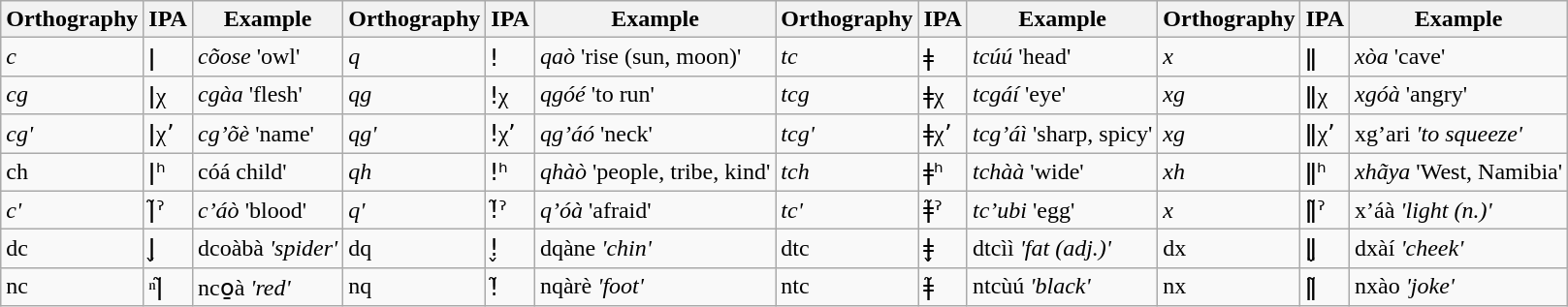<table class="wikitable" align="center">
<tr>
<th>Orthography</th>
<th>IPA</th>
<th>Example</th>
<th>Orthography</th>
<th>IPA</th>
<th>Example</th>
<th>Orthography</th>
<th>IPA</th>
<th>Example</th>
<th>Orthography</th>
<th>IPA</th>
<th>Example</th>
</tr>
<tr>
<td><em>c</em></td>
<td>ǀ</td>
<td><em>cõose</em> 'owl'</td>
<td><em>q</em></td>
<td>ǃ</td>
<td><em>qaò</em> 'rise (sun, moon)'</td>
<td><em>tc</em></td>
<td>ǂ</td>
<td><em>tcúú</em> 'head'</td>
<td><em>x</em></td>
<td>ǁ</td>
<td><em>xòa</em> 'cave'</td>
</tr>
<tr>
<td><em>cg</em></td>
<td>ǀχ</td>
<td><em>cgàa</em> 'flesh'</td>
<td><em>qg</em></td>
<td>ǃχ</td>
<td><em>qgóé</em> 'to run'</td>
<td><em>tcg</em></td>
<td>ǂχ</td>
<td><em>tcgáí</em> 'eye'</td>
<td><em>xg</em></td>
<td>ǁχ</td>
<td><em>xgóà</em> 'angry'</td>
</tr>
<tr>
<td><em>cg'</em></td>
<td>ǀχʼ</td>
<td><em>cg’õè</em> 'name'</td>
<td><em>qg'</em></td>
<td>ǃχʼ</td>
<td><em>qg’áó</em> 'neck'</td>
<td><em>tcg'</em></td>
<td>ǂχʼ</td>
<td><em>tcg’áì</em> 'sharp, spicy'</td>
<td><em>xg<strong></td>
<td>ǁχʼ</td>
<td></em>xg’ari<em> 'to squeeze'</td>
</tr>
<tr>
<td></em>ch<em></td>
<td>ǀʰ</td>
<td></em>cóá </strong>child'</td>
<td><em>qh</em></td>
<td>ǃʰ</td>
<td><em>qhàò</em> 'people, tribe, kind'</td>
<td><em>tch</em></td>
<td>ǂʰ</td>
<td><em>tchàà</em> 'wide'</td>
<td><em>xh</em></td>
<td>ǁʰ</td>
<td><em>xhãya</em> 'West, Namibia'</td>
</tr>
<tr>
<td><em>c'</em></td>
<td>ǀ̃ˀ</td>
<td><em>c’áò</em> 'blood'</td>
<td><em>q'</em></td>
<td>ǃ̃ˀ</td>
<td><em>q’óà</em> 'afraid'</td>
<td><em>tc'</em></td>
<td>ǂ̃ˀ</td>
<td><em>tc’ubi</em> 'egg'</td>
<td><em>x<strong></td>
<td>ǁ̃ˀ</td>
<td></em>x’áà<em> 'light (n.)'</td>
</tr>
<tr>
<td></em>dc<em></td>
<td>ǀ̬</td>
<td></em>dcoàbà<em> 'spider'</td>
<td></em>dq<em></td>
<td>ǃ̬</td>
<td></em>dqàne<em> 'chin'</td>
<td></em>dtc<em></td>
<td>ǂ̬</td>
<td></em>dtcìì<em> 'fat (adj.)'</td>
<td></em>dx<em></td>
<td>ǁ̬</td>
<td></em>dxàí<em> 'cheek'</td>
</tr>
<tr>
<td></em>nc<em></td>
<td>ⁿǀ̃</td>
<td></em>nco̱à<em> 'red'</td>
<td></em>nq<em></td>
<td>ǃ̃</td>
<td></em>nqàrè<em> 'foot'</td>
<td>ntc</td>
<td>ǂ̃</td>
<td></em>ntcùú<em> 'black'</td>
<td></em>nx<em></td>
<td>ǁ̃</td>
<td></em>nxào<em> 'joke'</td>
</tr>
</table>
